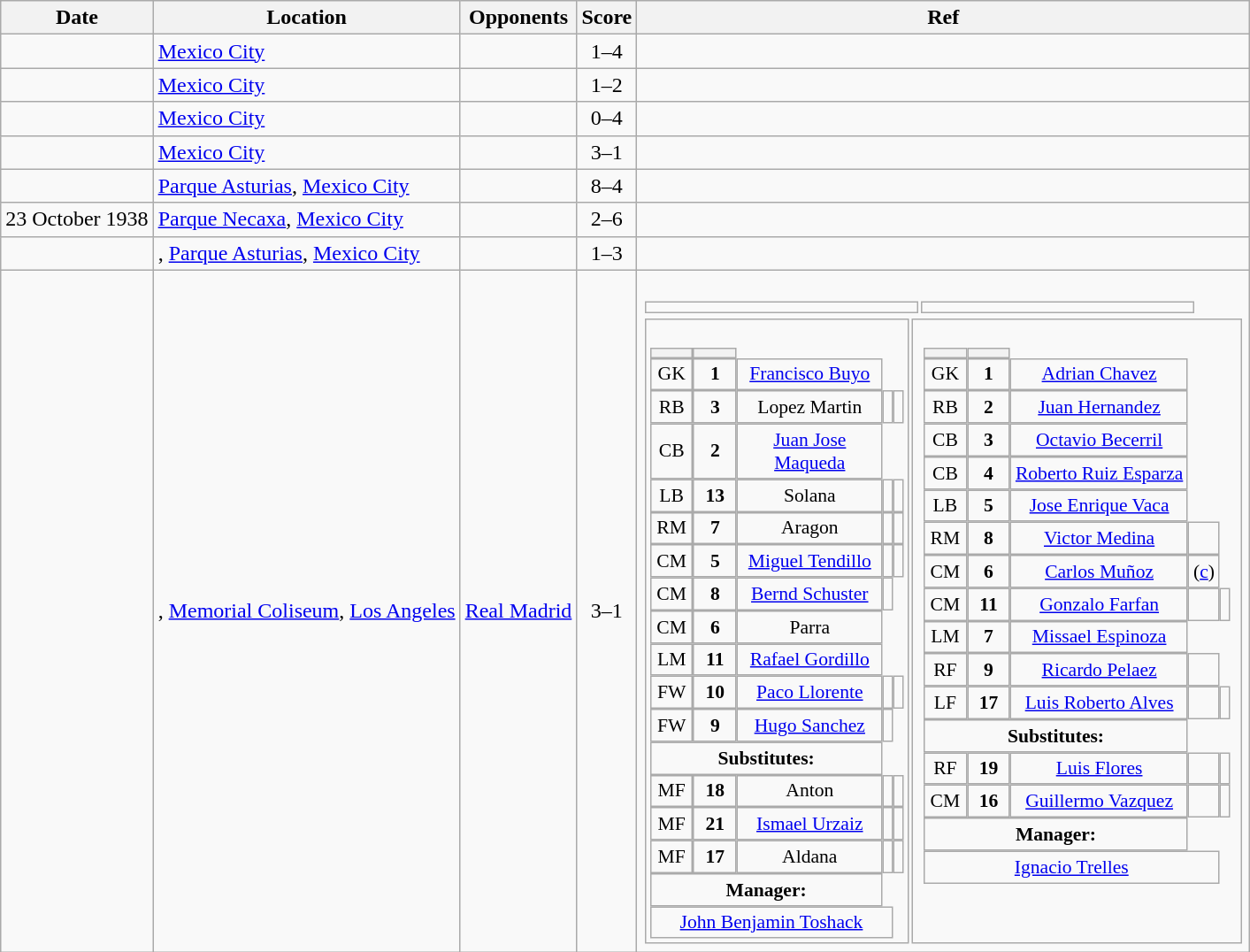<table class="wikitable sortable" style="text-align:center">
<tr>
<th>Date</th>
<th>Location</th>
<th>Opponents</th>
<th>Score</th>
<th>Ref</th>
</tr>
<tr>
<td></td>
<td align="left"> <a href='#'>Mexico City</a></td>
<td></td>
<td>1–4</td>
<td></td>
</tr>
<tr>
<td></td>
<td align="left"> <a href='#'>Mexico City</a></td>
<td></td>
<td>1–2</td>
<td></td>
</tr>
<tr>
<td></td>
<td align="left"> <a href='#'>Mexico City</a></td>
<td></td>
<td>0–4</td>
<td></td>
</tr>
<tr>
<td></td>
<td align="left"> <a href='#'>Mexico City</a></td>
<td></td>
<td>3–1</td>
<td></td>
</tr>
<tr>
<td></td>
<td align="left"> <a href='#'>Parque Asturias</a>, <a href='#'>Mexico City</a></td>
<td></td>
<td>8–4</td>
<td></td>
</tr>
<tr>
<td>23 October 1938</td>
<td align="left"> <a href='#'>Parque Necaxa</a>, <a href='#'>Mexico City</a></td>
<td></td>
<td>2–6</td>
<td></td>
</tr>
<tr>
<td></td>
<td align="left">, <a href='#'>Parque Asturias</a>, <a href='#'>Mexico City</a></td>
<td></td>
<td>1–3</td>
<td></td>
</tr>
<tr>
<td></td>
<td align="left">, <a href='#'>Memorial Coliseum</a>, <a href='#'>Los Angeles</a></td>
<td> <a href='#'>Real Madrid</a></td>
<td>3–1</td>
<td><br>
<table width=92%>
<tr>
<td></td>
<td></td>
</tr>
</table>
<table width="100%">
<tr>
<td valign="top" width="40%"><br><table style="font-size:90%" cellspacing="0" cellpadding="0" align=center>
<tr>
<th width=25></th>
<th width=25></th>
</tr>
<tr>
<td>GK</td>
<td><strong>1</strong></td>
<td><a href='#'>Francisco Buyo</a></td>
</tr>
<tr>
<td>RB</td>
<td><strong>3</strong></td>
<td>Lopez Martin</td>
<td></td>
<td></td>
</tr>
<tr>
<td>CB</td>
<td><strong>2</strong></td>
<td><a href='#'>Juan Jose Maqueda</a></td>
</tr>
<tr>
<td>LB</td>
<td><strong>13</strong></td>
<td>Solana</td>
<td></td>
<td></td>
</tr>
<tr>
<td>RM</td>
<td><strong>7</strong></td>
<td>Aragon</td>
<td></td>
<td></td>
</tr>
<tr>
<td>CM</td>
<td><strong>5</strong></td>
<td><a href='#'>Miguel Tendillo</a></td>
<td></td>
<td></td>
</tr>
<tr>
<td>CM</td>
<td><strong>8</strong></td>
<td><a href='#'>Bernd Schuster</a></td>
<td></td>
</tr>
<tr>
<td>CM</td>
<td><strong>6</strong></td>
<td>Parra</td>
</tr>
<tr>
<td>LM</td>
<td><strong>11</strong></td>
<td><a href='#'>Rafael Gordillo</a></td>
</tr>
<tr>
<td>FW</td>
<td><strong>10</strong></td>
<td><a href='#'>Paco Llorente</a></td>
<td></td>
<td></td>
</tr>
<tr>
<td>FW</td>
<td><strong>9</strong></td>
<td><a href='#'>Hugo Sanchez</a></td>
<td></td>
</tr>
<tr>
</tr>
<tr>
<td colspan=3><strong>Substitutes:</strong></td>
</tr>
<tr>
<td>MF</td>
<td><strong>18</strong></td>
<td>Anton</td>
<td></td>
<td></td>
</tr>
<tr>
<td>MF</td>
<td><strong>21</strong></td>
<td><a href='#'>Ismael Urzaiz</a></td>
<td></td>
<td></td>
</tr>
<tr>
<td>MF</td>
<td><strong>17</strong></td>
<td>Aldana</td>
<td></td>
<td></td>
</tr>
<tr>
</tr>
<tr>
<td colspan=3><strong>Manager:</strong></td>
</tr>
<tr>
<td colspan=4> <a href='#'>John Benjamin Toshack</a></td>
</tr>
</table>
</td>
<td valign="top" width="50%"><br><table style="font-size:90%; margin:auto" cellspacing="0" cellpadding="0">
<tr>
<th width=25></th>
<th width=25></th>
</tr>
<tr>
<td>GK</td>
<td><strong>1</strong></td>
<td><a href='#'>Adrian Chavez</a></td>
</tr>
<tr>
<td>RB</td>
<td><strong>2</strong></td>
<td><a href='#'>Juan Hernandez</a></td>
</tr>
<tr>
<td>CB</td>
<td><strong>3</strong></td>
<td><a href='#'>Octavio Becerril</a></td>
</tr>
<tr>
<td>CB</td>
<td><strong>4</strong></td>
<td><a href='#'>Roberto Ruiz Esparza</a></td>
</tr>
<tr>
<td>LB</td>
<td><strong>5</strong></td>
<td><a href='#'>Jose Enrique Vaca</a></td>
</tr>
<tr>
<td>RM</td>
<td><strong>8</strong></td>
<td><a href='#'>Victor Medina</a></td>
<td></td>
</tr>
<tr>
<td>CM</td>
<td><strong>6</strong></td>
<td><a href='#'>Carlos Muñoz</a></td>
<td>(<a href='#'>c</a>)</td>
</tr>
<tr>
<td>CM</td>
<td><strong>11</strong></td>
<td><a href='#'>Gonzalo Farfan</a></td>
<td></td>
<td></td>
</tr>
<tr>
<td>LM</td>
<td><strong>7</strong></td>
<td><a href='#'>Missael Espinoza</a></td>
</tr>
<tr>
<td>RF</td>
<td><strong>9</strong></td>
<td><a href='#'>Ricardo Pelaez</a></td>
<td></td>
</tr>
<tr>
<td>LF</td>
<td><strong>17</strong></td>
<td><a href='#'>Luis Roberto Alves</a></td>
<td></td>
<td></td>
</tr>
<tr>
</tr>
<tr>
<td colspan=3><strong>Substitutes:</strong></td>
</tr>
<tr>
<td>RF</td>
<td><strong>19</strong></td>
<td><a href='#'>Luis Flores</a></td>
<td></td>
<td></td>
</tr>
<tr>
<td>CM</td>
<td><strong>16</strong></td>
<td><a href='#'>Guillermo Vazquez</a></td>
<td></td>
<td></td>
</tr>
<tr>
</tr>
<tr>
<td colspan=3><strong>Manager:</strong></td>
</tr>
<tr>
<td colspan=4><a href='#'>Ignacio Trelles</a></td>
</tr>
</table>
</td>
</tr>
</table>

</td>
</tr>
</table>
